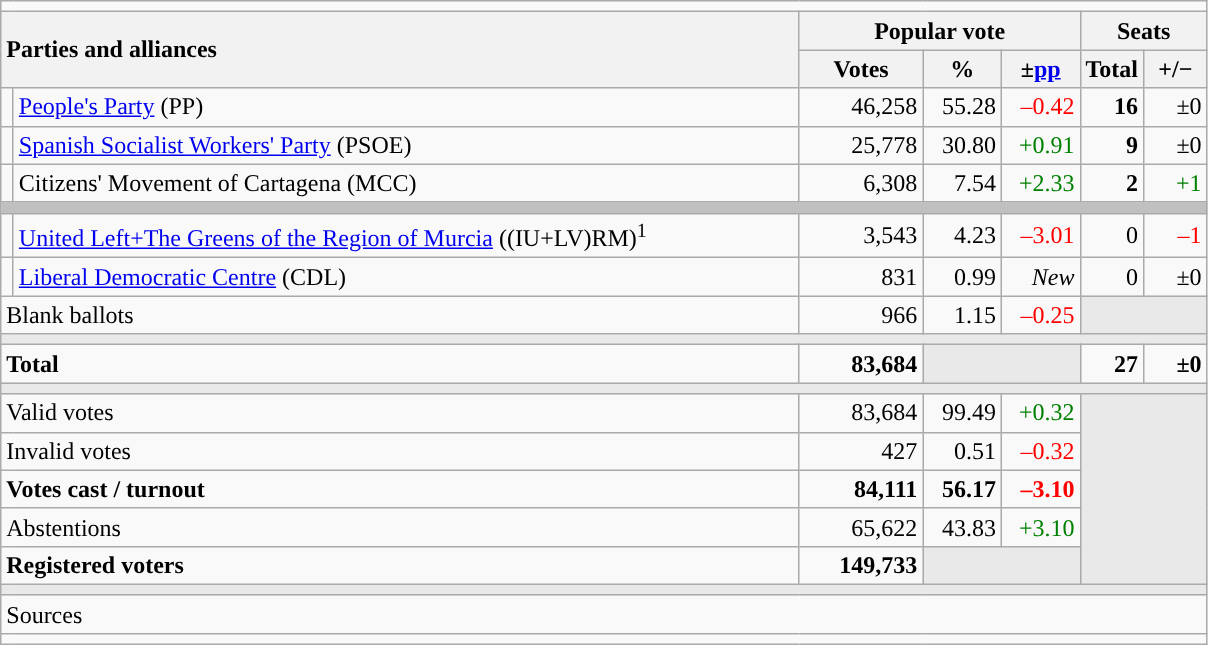<table class="wikitable" style="text-align:right;">
<tr>
<td colspan="7"></td>
</tr>
<tr>
<th style="text-align:left;" rowspan="2" colspan="2" width="525">Parties and alliances</th>
<th colspan="3">Popular vote</th>
<th colspan="2">Seats</th>
</tr>
<tr>
<th width="75">Votes</th>
<th width="45">%</th>
<th width="45">±<a href='#'>pp</a></th>
<th width="35">Total</th>
<th width="35">+/−</th>
</tr>
<tr>
<td width="1" style="color:inherit;background:"></td>
<td align="left"><a href='#'>People's Party</a> (PP)</td>
<td>46,258</td>
<td>55.28</td>
<td style="color:red;">–0.42</td>
<td><strong>16</strong></td>
<td>±0</td>
</tr>
<tr>
<td style="color:inherit;background:"></td>
<td align="left"><a href='#'>Spanish Socialist Workers' Party</a> (PSOE)</td>
<td>25,778</td>
<td>30.80</td>
<td style="color:green;">+0.91</td>
<td><strong>9</strong></td>
<td>±0</td>
</tr>
<tr>
<td style="color:inherit;background:"></td>
<td align="left">Citizens' Movement of Cartagena (MCC)</td>
<td>6,308</td>
<td>7.54</td>
<td style="color:green;">+2.33</td>
<td><strong>2</strong></td>
<td style="color:green;">+1</td>
</tr>
<tr>
<td colspan="7" bgcolor="#C0C0C0"></td>
</tr>
<tr>
<td style="color:inherit;background:"></td>
<td align="left"><a href='#'>United Left+The Greens of the Region of Murcia</a> ((IU+LV)RM)<sup>1</sup></td>
<td>3,543</td>
<td>4.23</td>
<td style="color:red;">–3.01</td>
<td>0</td>
<td style="color:red;">–1</td>
</tr>
<tr>
<td style="color:inherit;background:"></td>
<td align="left"><a href='#'>Liberal Democratic Centre</a> (CDL)</td>
<td>831</td>
<td>0.99</td>
<td><em>New</em></td>
<td>0</td>
<td>±0</td>
</tr>
<tr>
<td align="left" colspan="2">Blank ballots</td>
<td>966</td>
<td>1.15</td>
<td style="color:red;">–0.25</td>
<td bgcolor="#E9E9E9" colspan="2"></td>
</tr>
<tr>
<td colspan="7" bgcolor="#E9E9E9"></td>
</tr>
<tr style="font-weight:bold;">
<td align="left" colspan="2">Total</td>
<td>83,684</td>
<td bgcolor="#E9E9E9" colspan="2"></td>
<td>27</td>
<td>±0</td>
</tr>
<tr>
<td colspan="7" bgcolor="#E9E9E9"></td>
</tr>
<tr>
<td align="left" colspan="2">Valid votes</td>
<td>83,684</td>
<td>99.49</td>
<td style="color:green;">+0.32</td>
<td bgcolor="#E9E9E9" colspan="2" rowspan="5"></td>
</tr>
<tr>
<td align="left" colspan="2">Invalid votes</td>
<td>427</td>
<td>0.51</td>
<td style="color:red;">–0.32</td>
</tr>
<tr style="font-weight:bold;">
<td align="left" colspan="2">Votes cast / turnout</td>
<td>84,111</td>
<td>56.17</td>
<td style="color:red;">–3.10</td>
</tr>
<tr>
<td align="left" colspan="2">Abstentions</td>
<td>65,622</td>
<td>43.83</td>
<td style="color:green;">+3.10</td>
</tr>
<tr style="font-weight:bold;">
<td align="left" colspan="2">Registered voters</td>
<td>149,733</td>
<td bgcolor="#E9E9E9" colspan="2"></td>
</tr>
<tr>
<td colspan="7" bgcolor="#E9E9E9"></td>
</tr>
<tr>
<td align="left" colspan="7">Sources</td>
</tr>
<tr>
<td colspan="7" style="text-align:left; max-width:790px;"></td>
</tr>
</table>
